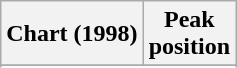<table class="wikitable sortable">
<tr>
<th align="left">Chart (1998)</th>
<th align="center">Peak<br>position</th>
</tr>
<tr>
</tr>
<tr>
</tr>
</table>
